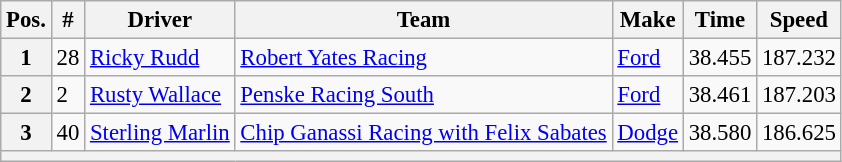<table class="wikitable" style="font-size:95%">
<tr>
<th>Pos.</th>
<th>#</th>
<th>Driver</th>
<th>Team</th>
<th>Make</th>
<th>Time</th>
<th>Speed</th>
</tr>
<tr>
<th>1</th>
<td>28</td>
<td><a href='#'>Ricky Rudd</a></td>
<td><a href='#'>Robert Yates Racing</a></td>
<td><a href='#'>Ford</a></td>
<td>38.455</td>
<td>187.232</td>
</tr>
<tr>
<th>2</th>
<td>2</td>
<td><a href='#'>Rusty Wallace</a></td>
<td><a href='#'>Penske Racing South</a></td>
<td><a href='#'>Ford</a></td>
<td>38.461</td>
<td>187.203</td>
</tr>
<tr>
<th>3</th>
<td>40</td>
<td><a href='#'>Sterling Marlin</a></td>
<td><a href='#'>Chip Ganassi Racing with Felix Sabates</a></td>
<td><a href='#'>Dodge</a></td>
<td>38.580</td>
<td>186.625</td>
</tr>
<tr>
<th colspan="7"></th>
</tr>
</table>
